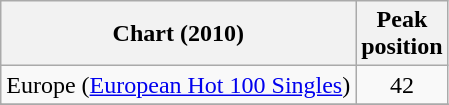<table class="wikitable sortable">
<tr>
<th>Chart (2010)</th>
<th>Peak<br>position</th>
</tr>
<tr>
<td>Europe (<a href='#'>European Hot 100 Singles</a>)</td>
<td style="text-align:center;">42</td>
</tr>
<tr>
</tr>
<tr>
</tr>
<tr>
</tr>
</table>
